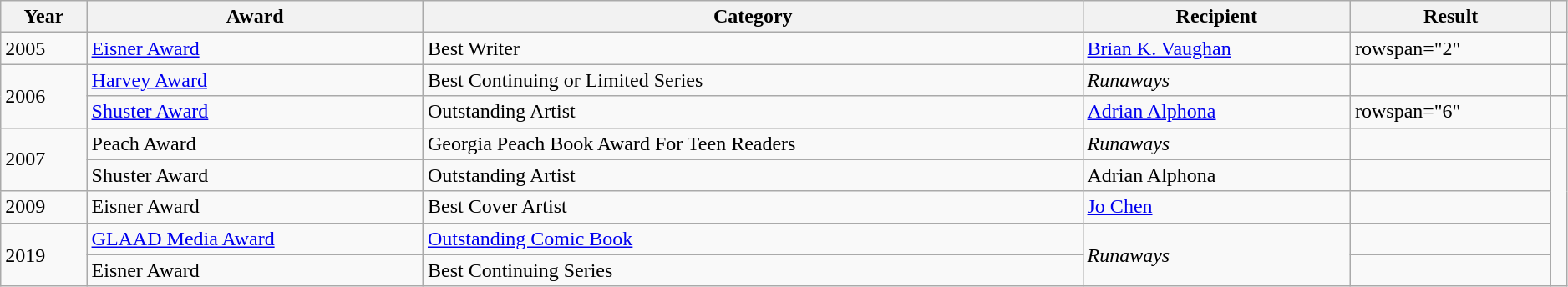<table class="wikitable sortable" style="width: 99%;">
<tr>
<th>Year</th>
<th>Award</th>
<th>Category</th>
<th>Recipient</th>
<th>Result</th>
<th scope="col" class="unsortable"></th>
</tr>
<tr>
<td>2005</td>
<td><a href='#'>Eisner Award</a></td>
<td>Best Writer</td>
<td><a href='#'>Brian K. Vaughan</a></td>
<td>rowspan="2" </td>
<td style="text-align:center;"></td>
</tr>
<tr>
<td rowspan="2">2006</td>
<td><a href='#'>Harvey Award</a></td>
<td>Best Continuing or Limited Series</td>
<td><em>Runaways</em></td>
<td style="text-align:center;"></td>
</tr>
<tr>
<td><a href='#'>Shuster Award</a></td>
<td>Outstanding Artist</td>
<td><a href='#'>Adrian Alphona</a></td>
<td>rowspan="6" </td>
<td style="text-align:center;"></td>
</tr>
<tr>
<td rowspan="2">2007</td>
<td>Peach Award</td>
<td>Georgia Peach Book Award For Teen Readers</td>
<td><em>Runaways</em></td>
<td style="text-align:center;"></td>
</tr>
<tr>
<td>Shuster Award</td>
<td>Outstanding Artist</td>
<td>Adrian Alphona</td>
<td style="text-align:center;"></td>
</tr>
<tr>
<td>2009</td>
<td>Eisner Award</td>
<td>Best Cover Artist</td>
<td><a href='#'>Jo Chen</a></td>
<td style="text-align:center;"></td>
</tr>
<tr>
<td rowspan="2">2019</td>
<td><a href='#'>GLAAD Media Award</a></td>
<td><a href='#'>Outstanding Comic Book</a></td>
<td rowspan="2"><em>Runaways</em></td>
<td style="text-align:center;"></td>
</tr>
<tr>
<td>Eisner Award</td>
<td>Best Continuing Series</td>
<td style="text-align:center;"></td>
</tr>
</table>
